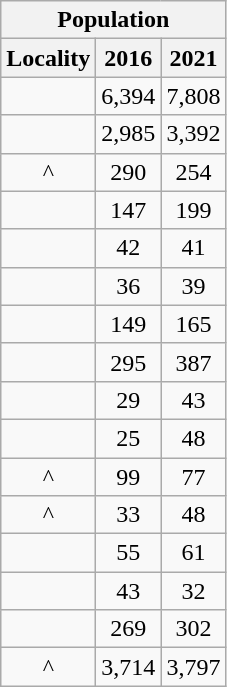<table class="wikitable" style="text-align:center;">
<tr>
<th colspan="3" style="text-align:center;  font-weight:bold">Population</th>
</tr>
<tr>
<th style="text-align:center; background:  font-weight:bold">Locality</th>
<th style="text-align:center; background:  font-weight:bold"><strong>2016</strong></th>
<th style="text-align:center; background:  font-weight:bold"><strong>2021</strong></th>
</tr>
<tr>
<td></td>
<td>6,394</td>
<td>7,808</td>
</tr>
<tr>
<td></td>
<td>2,985</td>
<td>3,392</td>
</tr>
<tr>
<td>^</td>
<td>290</td>
<td>254</td>
</tr>
<tr>
<td></td>
<td>147</td>
<td>199</td>
</tr>
<tr>
<td></td>
<td>42</td>
<td>41</td>
</tr>
<tr>
<td></td>
<td>36</td>
<td>39</td>
</tr>
<tr>
<td></td>
<td>149</td>
<td>165</td>
</tr>
<tr>
<td></td>
<td>295</td>
<td>387</td>
</tr>
<tr>
<td></td>
<td>29</td>
<td>43</td>
</tr>
<tr>
<td></td>
<td>25</td>
<td>48</td>
</tr>
<tr>
<td>^</td>
<td>99</td>
<td>77</td>
</tr>
<tr>
<td>^</td>
<td>33</td>
<td>48</td>
</tr>
<tr>
<td></td>
<td>55</td>
<td>61</td>
</tr>
<tr>
<td></td>
<td>43</td>
<td>32</td>
</tr>
<tr>
<td></td>
<td>269</td>
<td>302</td>
</tr>
<tr>
<td>^</td>
<td>3,714</td>
<td>3,797</td>
</tr>
</table>
